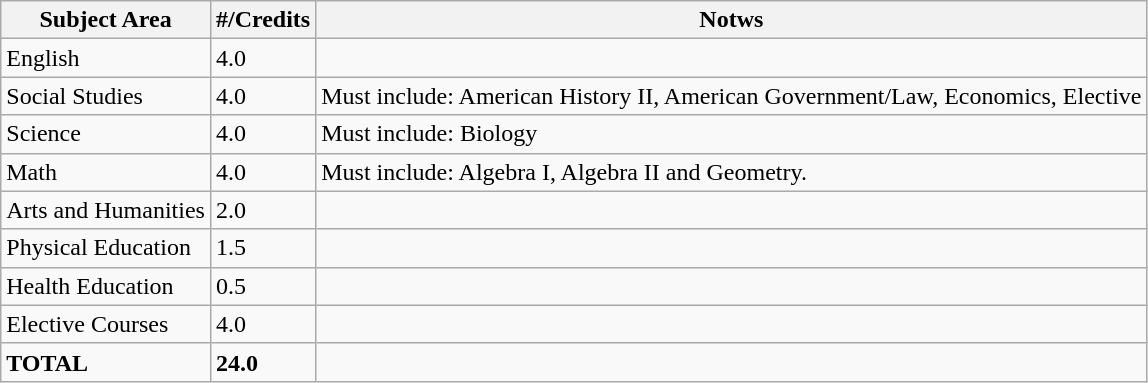<table class="wikitable">
<tr>
<th>Subject Area</th>
<th>#/Credits</th>
<th>Notws</th>
</tr>
<tr>
<td>English</td>
<td>4.0</td>
<td></td>
</tr>
<tr>
<td>Social Studies</td>
<td>4.0</td>
<td>Must include: American History II, American Government/Law, Economics, Elective</td>
</tr>
<tr>
<td>Science</td>
<td>4.0</td>
<td>Must include: Biology</td>
</tr>
<tr>
<td>Math</td>
<td>4.0</td>
<td>Must include: Algebra I, Algebra II and Geometry.</td>
</tr>
<tr>
<td>Arts and Humanities</td>
<td>2.0</td>
<td></td>
</tr>
<tr>
<td>Physical Education</td>
<td>1.5</td>
<td></td>
</tr>
<tr>
<td>Health Education</td>
<td>0.5</td>
<td></td>
</tr>
<tr>
<td>Elective Courses</td>
<td>4.0</td>
<td></td>
</tr>
<tr>
<td><strong>TOTAL</strong></td>
<td><strong>24.0</strong></td>
</tr>
</table>
